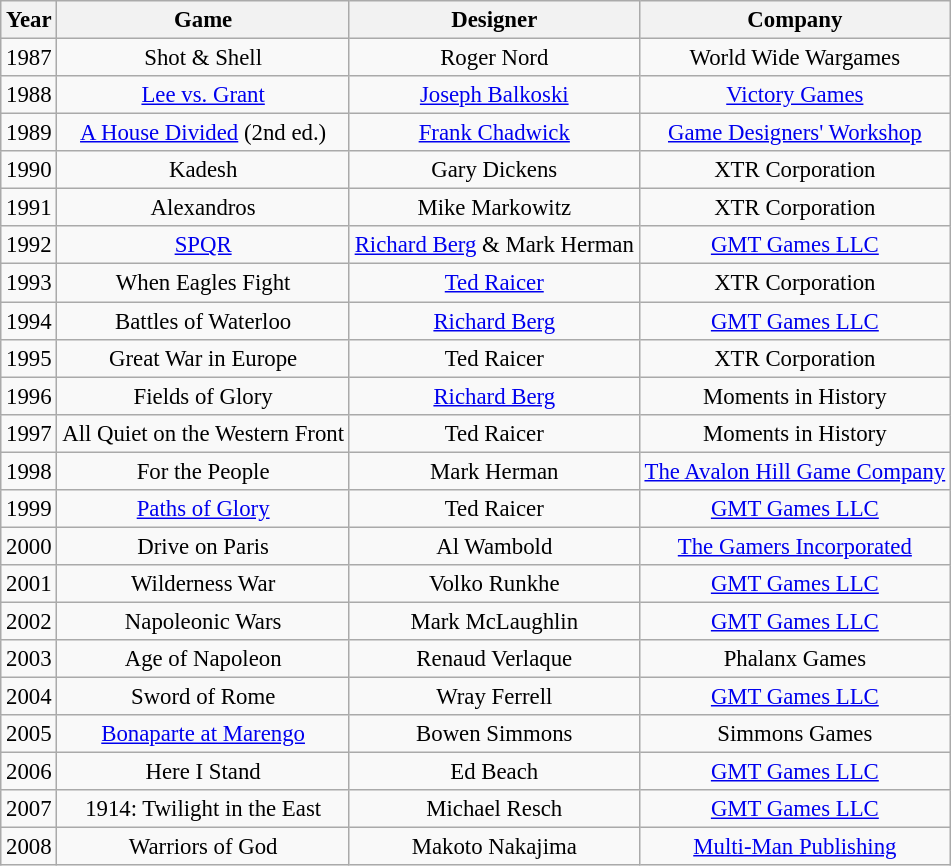<table class="wikitable" style="font-size: 95%">
<tr>
<th>Year</th>
<th>Game</th>
<th>Designer</th>
<th>Company</th>
</tr>
<tr align="center">
<td>1987</td>
<td>Shot & Shell</td>
<td>Roger Nord</td>
<td>World Wide Wargames</td>
</tr>
<tr align="center">
<td>1988</td>
<td><a href='#'>Lee vs. Grant</a></td>
<td><a href='#'>Joseph Balkoski</a></td>
<td><a href='#'>Victory Games</a></td>
</tr>
<tr align="center">
<td>1989</td>
<td><a href='#'>A House Divided</a> (2nd ed.)</td>
<td><a href='#'>Frank Chadwick</a></td>
<td><a href='#'>Game Designers' Workshop</a></td>
</tr>
<tr align="center">
<td>1990</td>
<td>Kadesh</td>
<td>Gary Dickens</td>
<td>XTR Corporation</td>
</tr>
<tr align="center">
<td>1991</td>
<td>Alexandros</td>
<td>Mike Markowitz</td>
<td>XTR Corporation</td>
</tr>
<tr align="center">
<td>1992</td>
<td><a href='#'>SPQR</a></td>
<td><a href='#'>Richard Berg</a> & Mark Herman</td>
<td><a href='#'>GMT Games LLC</a></td>
</tr>
<tr align="center">
<td>1993</td>
<td>When Eagles Fight</td>
<td><a href='#'>Ted Raicer</a></td>
<td>XTR Corporation</td>
</tr>
<tr align="center">
<td>1994</td>
<td>Battles of Waterloo</td>
<td><a href='#'>Richard Berg</a></td>
<td><a href='#'>GMT Games LLC</a></td>
</tr>
<tr align="center">
<td>1995</td>
<td>Great War in Europe</td>
<td>Ted Raicer</td>
<td>XTR Corporation</td>
</tr>
<tr align="center">
<td>1996</td>
<td>Fields of Glory</td>
<td><a href='#'>Richard Berg</a></td>
<td>Moments in History</td>
</tr>
<tr align="center">
<td>1997</td>
<td>All Quiet on the Western Front</td>
<td>Ted Raicer</td>
<td>Moments in History</td>
</tr>
<tr align="center">
<td>1998</td>
<td>For the People</td>
<td>Mark Herman</td>
<td><a href='#'>The Avalon Hill Game Company</a></td>
</tr>
<tr align="center">
<td>1999</td>
<td><a href='#'>Paths of Glory</a></td>
<td>Ted Raicer</td>
<td><a href='#'>GMT Games LLC</a></td>
</tr>
<tr align="center">
<td>2000</td>
<td>Drive on Paris</td>
<td>Al Wambold</td>
<td><a href='#'>The Gamers Incorporated</a></td>
</tr>
<tr align="center">
<td>2001</td>
<td>Wilderness War</td>
<td>Volko Runkhe</td>
<td><a href='#'>GMT Games LLC</a></td>
</tr>
<tr align="center">
<td>2002</td>
<td>Napoleonic Wars</td>
<td>Mark McLaughlin</td>
<td><a href='#'>GMT Games LLC</a></td>
</tr>
<tr align="center">
<td>2003</td>
<td>Age of Napoleon</td>
<td>Renaud Verlaque</td>
<td>Phalanx Games</td>
</tr>
<tr align="center">
<td>2004</td>
<td>Sword of Rome</td>
<td>Wray Ferrell</td>
<td><a href='#'>GMT Games LLC</a></td>
</tr>
<tr align="center">
<td>2005</td>
<td><a href='#'>Bonaparte at Marengo</a></td>
<td>Bowen Simmons</td>
<td>Simmons Games</td>
</tr>
<tr align="center">
<td>2006</td>
<td>Here I Stand</td>
<td>Ed Beach</td>
<td><a href='#'>GMT Games LLC</a></td>
</tr>
<tr align="center">
<td>2007</td>
<td>1914: Twilight in the East</td>
<td>Michael Resch</td>
<td><a href='#'>GMT Games LLC</a></td>
</tr>
<tr align="center">
<td>2008</td>
<td>Warriors of God</td>
<td>Makoto Nakajima</td>
<td><a href='#'>Multi-Man Publishing</a></td>
</tr>
</table>
